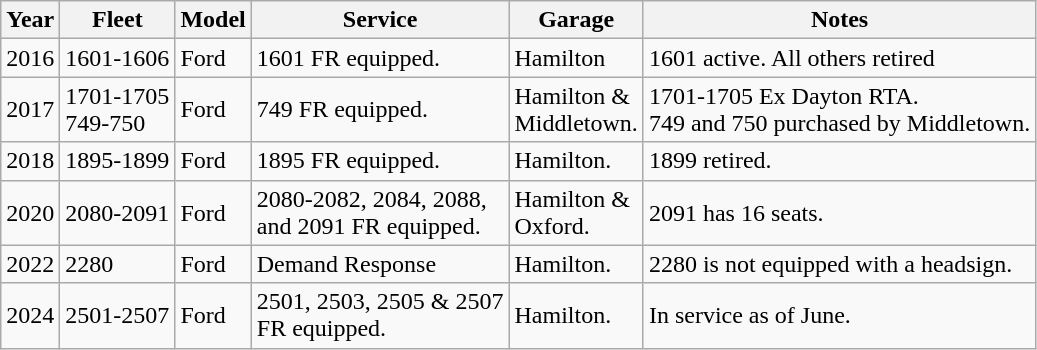<table class="wikitable">
<tr>
<th>Year</th>
<th>Fleet</th>
<th>Model</th>
<th>Service</th>
<th>Garage</th>
<th>Notes</th>
</tr>
<tr>
<td>2016</td>
<td>1601-1606</td>
<td>Ford</td>
<td>1601 FR equipped.</td>
<td>Hamilton</td>
<td>1601 active. All others retired</td>
</tr>
<tr>
<td>2017</td>
<td>1701-1705<br>749-750</td>
<td>Ford</td>
<td>749 FR equipped.</td>
<td>Hamilton &<br>Middletown.</td>
<td>1701-1705 Ex Dayton RTA.<br>749 and 750 purchased by Middletown.</td>
</tr>
<tr>
<td>2018</td>
<td>1895-1899</td>
<td>Ford</td>
<td>1895 FR equipped.</td>
<td>Hamilton.</td>
<td>1899 retired.</td>
</tr>
<tr>
<td>2020</td>
<td>2080-2091</td>
<td>Ford</td>
<td>2080-2082, 2084, 2088,<br>and 2091 FR equipped.</td>
<td>Hamilton &<br>Oxford.</td>
<td>2091 has 16 seats.</td>
</tr>
<tr>
<td>2022</td>
<td>2280</td>
<td>Ford</td>
<td>Demand Response</td>
<td>Hamilton.</td>
<td>2280 is not equipped with a headsign.</td>
</tr>
<tr>
<td>2024</td>
<td>2501-2507</td>
<td>Ford</td>
<td>2501, 2503, 2505 & 2507<br>FR equipped.</td>
<td>Hamilton.</td>
<td>In service as of June.</td>
</tr>
</table>
